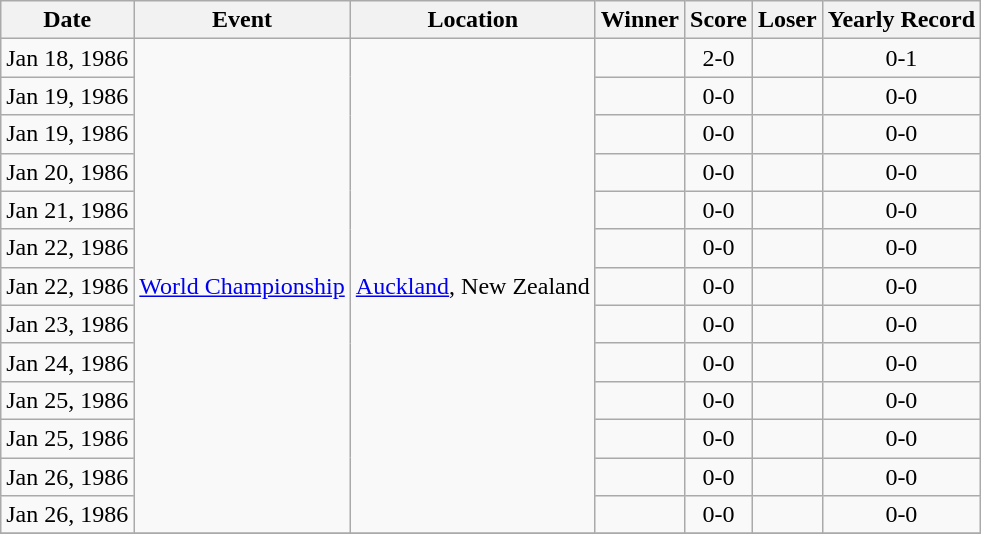<table class="wikitable">
<tr>
<th>Date</th>
<th>Event</th>
<th>Location</th>
<th>Winner</th>
<th>Score</th>
<th>Loser</th>
<th>Yearly Record</th>
</tr>
<tr align=center>
<td>Jan 18, 1986</td>
<td rowspan=13><a href='#'>World Championship</a></td>
<td rowspan=13><a href='#'>Auckland</a>, New Zealand</td>
<td></td>
<td>2-0</td>
<td></td>
<td>0-1</td>
</tr>
<tr align=center>
<td>Jan 19, 1986</td>
<td></td>
<td>0-0</td>
<td></td>
<td>0-0</td>
</tr>
<tr align=center>
<td>Jan 19, 1986</td>
<td></td>
<td>0-0</td>
<td></td>
<td>0-0</td>
</tr>
<tr align=center>
<td>Jan 20, 1986</td>
<td></td>
<td>0-0</td>
<td></td>
<td>0-0</td>
</tr>
<tr align=center>
<td>Jan 21, 1986</td>
<td></td>
<td>0-0</td>
<td></td>
<td>0-0</td>
</tr>
<tr align=center>
<td>Jan 22, 1986</td>
<td></td>
<td>0-0</td>
<td></td>
<td>0-0</td>
</tr>
<tr align=center>
<td>Jan 22, 1986</td>
<td></td>
<td>0-0</td>
<td></td>
<td>0-0</td>
</tr>
<tr align=center>
<td>Jan 23, 1986</td>
<td></td>
<td>0-0</td>
<td></td>
<td>0-0</td>
</tr>
<tr align=center>
<td>Jan 24, 1986</td>
<td></td>
<td>0-0</td>
<td></td>
<td>0-0</td>
</tr>
<tr align=center>
<td>Jan 25, 1986</td>
<td></td>
<td>0-0</td>
<td></td>
<td>0-0</td>
</tr>
<tr align=center>
<td>Jan 25, 1986</td>
<td></td>
<td>0-0</td>
<td></td>
<td>0-0</td>
</tr>
<tr align=center>
<td>Jan 26, 1986</td>
<td></td>
<td>0-0</td>
<td></td>
<td>0-0</td>
</tr>
<tr align=center>
<td>Jan 26, 1986</td>
<td></td>
<td>0-0</td>
<td></td>
<td>0-0</td>
</tr>
<tr align=center>
</tr>
</table>
